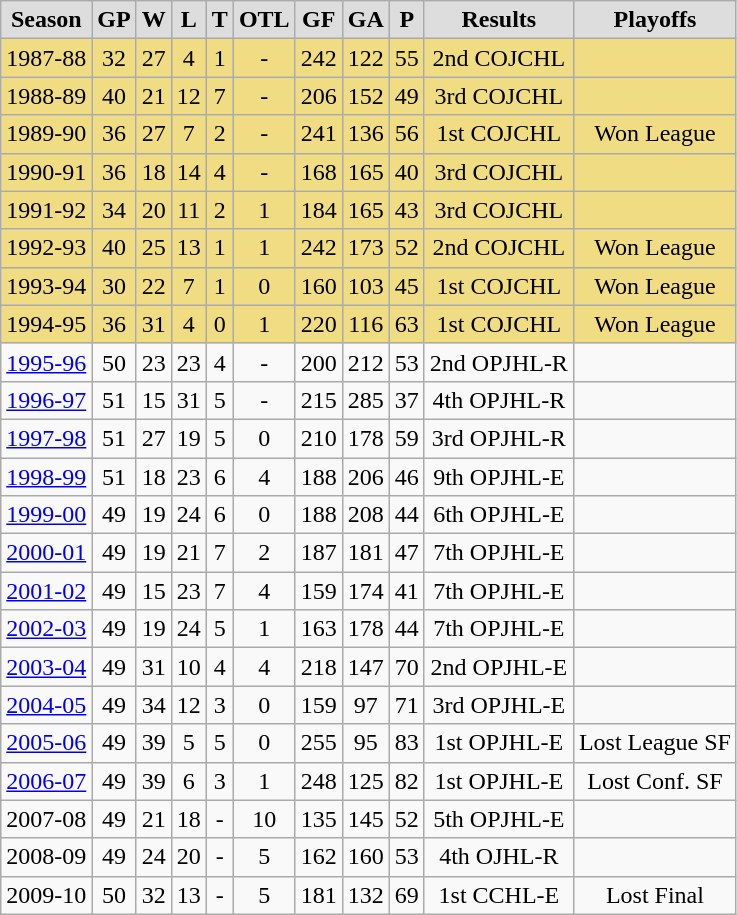<table class="wikitable">
<tr align="center"  bgcolor="#dddddd">
<td><strong>Season</strong></td>
<td><strong>GP</strong></td>
<td><strong>W</strong></td>
<td><strong>L</strong></td>
<td><strong>T</strong></td>
<td><strong>OTL</strong></td>
<td><strong>GF</strong></td>
<td><strong>GA</strong></td>
<td><strong>P</strong></td>
<td><strong>Results</strong></td>
<td><strong>Playoffs</strong></td>
</tr>
<tr align="center"  bgcolor="#F0DC82">
<td>1987-88</td>
<td>32</td>
<td>27</td>
<td>4</td>
<td>1</td>
<td>-</td>
<td>242</td>
<td>122</td>
<td>55</td>
<td>2nd COJCHL</td>
<td></td>
</tr>
<tr align="center"  bgcolor="#F0DC82">
<td>1988-89</td>
<td>40</td>
<td>21</td>
<td>12</td>
<td>7</td>
<td>-</td>
<td>206</td>
<td>152</td>
<td>49</td>
<td>3rd COJCHL</td>
<td></td>
</tr>
<tr align="center"  bgcolor="#F0DC82">
<td>1989-90</td>
<td>36</td>
<td>27</td>
<td>7</td>
<td>2</td>
<td>-</td>
<td>241</td>
<td>136</td>
<td>56</td>
<td>1st COJCHL</td>
<td>Won League</td>
</tr>
<tr align="center"  bgcolor="#F0DC82">
<td>1990-91</td>
<td>36</td>
<td>18</td>
<td>14</td>
<td>4</td>
<td>-</td>
<td>168</td>
<td>165</td>
<td>40</td>
<td>3rd COJCHL</td>
<td></td>
</tr>
<tr align="center"  bgcolor="#F0DC82">
<td>1991-92</td>
<td>34</td>
<td>20</td>
<td>11</td>
<td>2</td>
<td>1</td>
<td>184</td>
<td>165</td>
<td>43</td>
<td>3rd COJCHL</td>
<td></td>
</tr>
<tr align="center"  bgcolor="#F0DC82">
<td>1992-93</td>
<td>40</td>
<td>25</td>
<td>13</td>
<td>1</td>
<td>1</td>
<td>242</td>
<td>173</td>
<td>52</td>
<td>2nd COJCHL</td>
<td>Won League</td>
</tr>
<tr align="center"  bgcolor="#F0DC82">
<td>1993-94</td>
<td>30</td>
<td>22</td>
<td>7</td>
<td>1</td>
<td>0</td>
<td>160</td>
<td>103</td>
<td>45</td>
<td>1st COJCHL</td>
<td>Won League</td>
</tr>
<tr align="center"  bgcolor="#F0DC82">
<td>1994-95</td>
<td>36</td>
<td>31</td>
<td>4</td>
<td>0</td>
<td>1</td>
<td>220</td>
<td>116</td>
<td>63</td>
<td>1st COJCHL</td>
<td>Won League</td>
</tr>
<tr align="center">
<td><a href='#'>1995-96</a></td>
<td>50</td>
<td>23</td>
<td>23</td>
<td>4</td>
<td>-</td>
<td>200</td>
<td>212</td>
<td>53</td>
<td>2nd OPJHL-R</td>
<td></td>
</tr>
<tr align="center">
<td><a href='#'>1996-97</a></td>
<td>51</td>
<td>15</td>
<td>31</td>
<td>5</td>
<td>-</td>
<td>215</td>
<td>285</td>
<td>37</td>
<td>4th OPJHL-R</td>
<td></td>
</tr>
<tr align="center">
<td><a href='#'>1997-98</a></td>
<td>51</td>
<td>27</td>
<td>19</td>
<td>5</td>
<td>0</td>
<td>210</td>
<td>178</td>
<td>59</td>
<td>3rd OPJHL-R</td>
<td></td>
</tr>
<tr align="center">
<td><a href='#'>1998-99</a></td>
<td>51</td>
<td>18</td>
<td>23</td>
<td>6</td>
<td>4</td>
<td>188</td>
<td>206</td>
<td>46</td>
<td>9th OPJHL-E</td>
<td></td>
</tr>
<tr align="center">
<td><a href='#'>1999-00</a></td>
<td>49</td>
<td>19</td>
<td>24</td>
<td>6</td>
<td>0</td>
<td>188</td>
<td>208</td>
<td>44</td>
<td>6th OPJHL-E</td>
<td></td>
</tr>
<tr align="center">
<td><a href='#'>2000-01</a></td>
<td>49</td>
<td>19</td>
<td>21</td>
<td>7</td>
<td>2</td>
<td>187</td>
<td>181</td>
<td>47</td>
<td>7th OPJHL-E</td>
<td></td>
</tr>
<tr align="center">
<td><a href='#'>2001-02</a></td>
<td>49</td>
<td>15</td>
<td>23</td>
<td>7</td>
<td>4</td>
<td>159</td>
<td>174</td>
<td>41</td>
<td>7th OPJHL-E</td>
<td></td>
</tr>
<tr align="center">
<td><a href='#'>2002-03</a></td>
<td>49</td>
<td>19</td>
<td>24</td>
<td>5</td>
<td>1</td>
<td>163</td>
<td>178</td>
<td>44</td>
<td>7th OPJHL-E</td>
<td></td>
</tr>
<tr align="center">
<td><a href='#'>2003-04</a></td>
<td>49</td>
<td>31</td>
<td>10</td>
<td>4</td>
<td>4</td>
<td>218</td>
<td>147</td>
<td>70</td>
<td>2nd OPJHL-E</td>
<td></td>
</tr>
<tr align="center">
<td><a href='#'>2004-05</a></td>
<td>49</td>
<td>34</td>
<td>12</td>
<td>3</td>
<td>0</td>
<td>159</td>
<td>97</td>
<td>71</td>
<td>3rd OPJHL-E</td>
<td></td>
</tr>
<tr align="center">
<td><a href='#'>2005-06</a></td>
<td>49</td>
<td>39</td>
<td>5</td>
<td>5</td>
<td>0</td>
<td>255</td>
<td>95</td>
<td>83</td>
<td>1st OPJHL-E</td>
<td>Lost League SF</td>
</tr>
<tr align="center">
<td><a href='#'>2006-07</a></td>
<td>49</td>
<td>39</td>
<td>6</td>
<td>3</td>
<td>1</td>
<td>248</td>
<td>125</td>
<td>82</td>
<td>1st OPJHL-E</td>
<td>Lost Conf. SF</td>
</tr>
<tr align="center">
<td>2007-08</td>
<td>49</td>
<td>21</td>
<td>18</td>
<td>-</td>
<td>10</td>
<td>135</td>
<td>145</td>
<td>52</td>
<td>5th OPJHL-E</td>
<td></td>
</tr>
<tr align="center">
<td>2008-09</td>
<td>49</td>
<td>24</td>
<td>20</td>
<td>-</td>
<td>5</td>
<td>162</td>
<td>160</td>
<td>53</td>
<td>4th OJHL-R</td>
<td></td>
</tr>
<tr align="center">
<td>2009-10</td>
<td>50</td>
<td>32</td>
<td>13</td>
<td>-</td>
<td>5</td>
<td>181</td>
<td>132</td>
<td>69</td>
<td>1st CCHL-E</td>
<td>Lost Final</td>
</tr>
</table>
